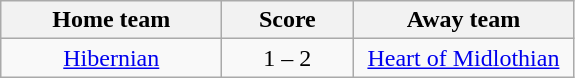<table class="wikitable" style="text-align: center">
<tr>
<th width=140>Home team</th>
<th width=80>Score</th>
<th width=140>Away team</th>
</tr>
<tr>
<td><a href='#'>Hibernian</a></td>
<td>1 – 2</td>
<td><a href='#'>Heart of Midlothian</a></td>
</tr>
</table>
